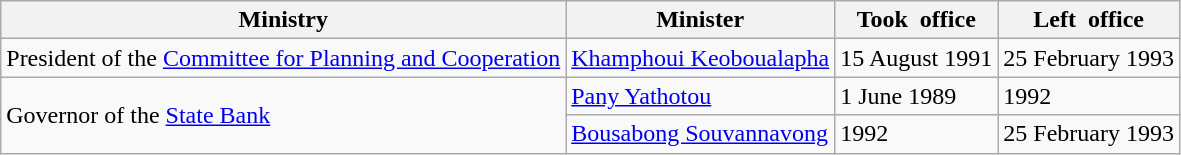<table class="wikitable">
<tr>
<th>Ministry</th>
<th>Minister</th>
<th>Took office</th>
<th>Left office</th>
</tr>
<tr>
<td>President of the <a href='#'>Committee for Planning and Cooperation</a></td>
<td><a href='#'>Khamphoui Keoboualapha</a></td>
<td>15 August 1991</td>
<td>25 February 1993</td>
</tr>
<tr>
<td rowspan="2">Governor of the <a href='#'>State Bank</a></td>
<td><a href='#'>Pany Yathotou</a></td>
<td>1 June 1989</td>
<td>1992</td>
</tr>
<tr>
<td><a href='#'>Bousabong Souvannavong</a></td>
<td>1992</td>
<td>25 February 1993</td>
</tr>
</table>
